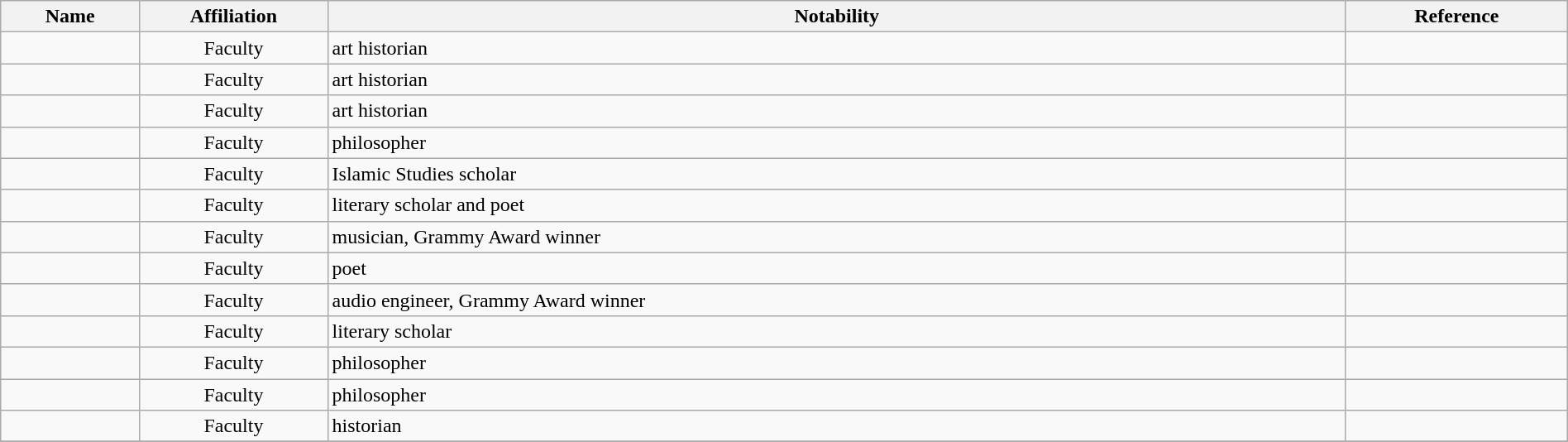<table class="wikitable sortable" style="width:100%">
<tr>
<th style="width:*;">Name</th>
<th style="width:12%;" class="unsortable">Affiliation</th>
<th style="width:65%;" class="unsortable">Notability</th>
<th style="width:*;" class="unsortable">Reference</th>
</tr>
<tr>
<td></td>
<td style="text-align:center;">Faculty</td>
<td>art historian</td>
<td style="text-align:center;"></td>
</tr>
<tr>
<td></td>
<td style="text-align:center;">Faculty</td>
<td>art historian</td>
<td style="text-align:center;"></td>
</tr>
<tr>
<td></td>
<td style="text-align:center;">Faculty</td>
<td>art historian</td>
<td style="text-align:center;"></td>
</tr>
<tr>
<td></td>
<td style="text-align:center;">Faculty</td>
<td>philosopher</td>
<td style="text-align:center;"></td>
</tr>
<tr>
<td></td>
<td style="text-align:center;">Faculty</td>
<td>Islamic Studies scholar</td>
<td style="text-align:center;"></td>
</tr>
<tr>
<td></td>
<td style="text-align:center;">Faculty</td>
<td>literary scholar and poet</td>
<td style="text-align:center;"></td>
</tr>
<tr>
<td></td>
<td style="text-align:center;">Faculty</td>
<td>musician, Grammy Award winner</td>
<td style="text-align:center;"></td>
</tr>
<tr>
<td></td>
<td style="text-align:center;">Faculty</td>
<td>poet</td>
<td style="text-align:center;"></td>
</tr>
<tr>
<td></td>
<td style="text-align:center;">Faculty</td>
<td>audio engineer, Grammy Award winner</td>
<td style="text-align:center;"></td>
</tr>
<tr>
<td></td>
<td style="text-align:center;">Faculty</td>
<td>literary scholar</td>
<td style="text-align:center;"></td>
</tr>
<tr>
<td></td>
<td style="text-align:center;">Faculty</td>
<td>philosopher</td>
<td style="text-align:center;"></td>
</tr>
<tr>
<td></td>
<td style="text-align:center;">Faculty</td>
<td>philosopher</td>
<td style="text-align:center;"></td>
</tr>
<tr>
<td></td>
<td style="text-align:center;">Faculty</td>
<td>historian</td>
<td style="text-align:center;"></td>
</tr>
<tr>
</tr>
</table>
